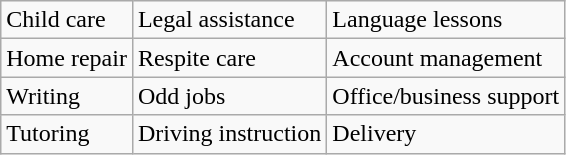<table class="wikitable">
<tr>
<td>Child care</td>
<td>Legal assistance</td>
<td>Language lessons</td>
</tr>
<tr>
<td>Home repair</td>
<td>Respite care</td>
<td>Account management</td>
</tr>
<tr>
<td>Writing</td>
<td>Odd jobs</td>
<td>Office/business support</td>
</tr>
<tr>
<td>Tutoring</td>
<td>Driving instruction</td>
<td>Delivery</td>
</tr>
</table>
